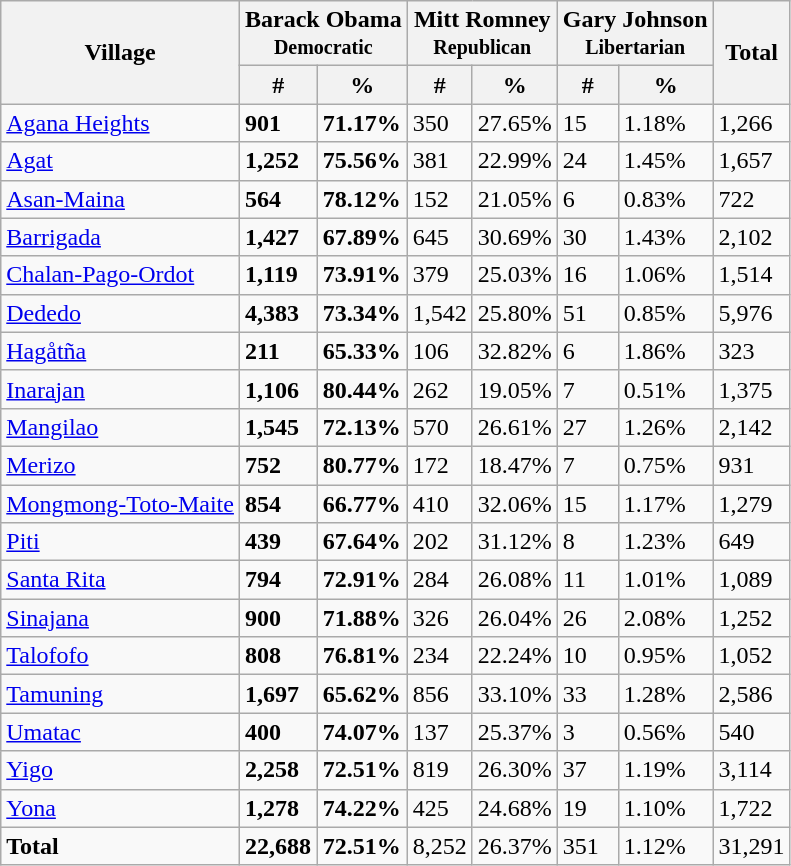<table class="wikitable sortable">
<tr>
<th rowspan="2">Village</th>
<th colspan="2">Barack Obama<br><small>Democratic</small></th>
<th colspan="2">Mitt Romney<br><small>Republican</small></th>
<th colspan="2">Gary Johnson<br><small>Libertarian</small></th>
<th rowspan="2">Total</th>
</tr>
<tr>
<th><strong>#</strong></th>
<th><strong>%</strong></th>
<th><strong>#</strong></th>
<th><strong>%</strong></th>
<th><strong>#</strong></th>
<th>%</th>
</tr>
<tr>
<td><a href='#'>Agana Heights</a></td>
<td><strong>901</strong></td>
<td><strong>71.17%</strong></td>
<td>350</td>
<td>27.65%</td>
<td>15</td>
<td>1.18%</td>
<td>1,266</td>
</tr>
<tr>
<td><a href='#'>Agat</a></td>
<td><strong>1,252</strong></td>
<td><strong>75.56%</strong></td>
<td>381</td>
<td>22.99%</td>
<td>24</td>
<td>1.45%</td>
<td>1,657</td>
</tr>
<tr>
<td><a href='#'>Asan-Maina</a></td>
<td><strong>564</strong></td>
<td><strong>78.12%</strong></td>
<td>152</td>
<td>21.05%</td>
<td>6</td>
<td>0.83%</td>
<td>722</td>
</tr>
<tr>
<td><a href='#'>Barrigada</a></td>
<td><strong>1,427</strong></td>
<td><strong>67.89%</strong></td>
<td>645</td>
<td>30.69%</td>
<td>30</td>
<td>1.43%</td>
<td>2,102</td>
</tr>
<tr>
<td><a href='#'>Chalan-Pago-Ordot</a></td>
<td><strong>1,119</strong></td>
<td><strong>73.91%</strong></td>
<td>379</td>
<td>25.03%</td>
<td>16</td>
<td>1.06%</td>
<td>1,514</td>
</tr>
<tr>
<td><a href='#'>Dededo</a></td>
<td><strong>4,383</strong></td>
<td><strong>73.34%</strong></td>
<td>1,542</td>
<td>25.80%</td>
<td>51</td>
<td>0.85%</td>
<td>5,976</td>
</tr>
<tr>
<td><a href='#'>Hagåtña</a></td>
<td><strong>211</strong></td>
<td><strong>65.33%</strong></td>
<td>106</td>
<td>32.82%</td>
<td>6</td>
<td>1.86%</td>
<td>323</td>
</tr>
<tr>
<td><a href='#'>Inarajan</a></td>
<td><strong>1,106</strong></td>
<td><strong>80.44%</strong></td>
<td>262</td>
<td>19.05%</td>
<td>7</td>
<td>0.51%</td>
<td>1,375</td>
</tr>
<tr>
<td><a href='#'>Mangilao</a></td>
<td><strong>1,545</strong></td>
<td><strong>72.13%</strong></td>
<td>570</td>
<td>26.61%</td>
<td>27</td>
<td>1.26%</td>
<td>2,142</td>
</tr>
<tr>
<td><a href='#'>Merizo</a></td>
<td><strong>752</strong></td>
<td><strong>80.77%</strong></td>
<td>172</td>
<td>18.47%</td>
<td>7</td>
<td>0.75%</td>
<td>931</td>
</tr>
<tr>
<td><a href='#'>Mongmong-Toto-Maite</a></td>
<td><strong>854</strong></td>
<td><strong>66.77%</strong></td>
<td>410</td>
<td>32.06%</td>
<td>15</td>
<td>1.17%</td>
<td>1,279</td>
</tr>
<tr>
<td><a href='#'>Piti</a></td>
<td><strong>439</strong></td>
<td><strong>67.64%</strong></td>
<td>202</td>
<td>31.12%</td>
<td>8</td>
<td>1.23%</td>
<td>649</td>
</tr>
<tr>
<td><a href='#'>Santa Rita</a></td>
<td><strong>794</strong></td>
<td><strong>72.91%</strong></td>
<td>284</td>
<td>26.08%</td>
<td>11</td>
<td>1.01%</td>
<td>1,089</td>
</tr>
<tr>
<td><a href='#'>Sinajana</a></td>
<td><strong>900</strong></td>
<td><strong>71.88%</strong></td>
<td>326</td>
<td>26.04%</td>
<td>26</td>
<td>2.08%</td>
<td>1,252</td>
</tr>
<tr>
<td><a href='#'>Talofofo</a></td>
<td><strong>808</strong></td>
<td><strong>76.81%</strong></td>
<td>234</td>
<td>22.24%</td>
<td>10</td>
<td>0.95%</td>
<td>1,052</td>
</tr>
<tr>
<td><a href='#'>Tamuning</a></td>
<td><strong>1,697</strong></td>
<td><strong>65.62%</strong></td>
<td>856</td>
<td>33.10%</td>
<td>33</td>
<td>1.28%</td>
<td>2,586</td>
</tr>
<tr>
<td><a href='#'>Umatac</a></td>
<td><strong>400</strong></td>
<td><strong>74.07%</strong></td>
<td>137</td>
<td>25.37%</td>
<td>3</td>
<td>0.56%</td>
<td>540</td>
</tr>
<tr>
<td><a href='#'>Yigo</a></td>
<td><strong>2,258</strong></td>
<td><strong>72.51%</strong></td>
<td>819</td>
<td>26.30%</td>
<td>37</td>
<td>1.19%</td>
<td>3,114</td>
</tr>
<tr>
<td><a href='#'>Yona</a></td>
<td><strong>1,278</strong></td>
<td><strong>74.22%</strong></td>
<td>425</td>
<td>24.68%</td>
<td>19</td>
<td>1.10%</td>
<td>1,722</td>
</tr>
<tr>
<td><strong>Total</strong></td>
<td><strong>22,688</strong></td>
<td><strong>72.51%</strong></td>
<td>8,252</td>
<td>26.37%</td>
<td>351</td>
<td>1.12%</td>
<td>31,291</td>
</tr>
</table>
